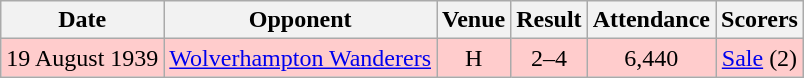<table class="wikitable" style="font-size:100%; text-align:center">
<tr>
<th>Date</th>
<th>Opponent</th>
<th>Venue</th>
<th>Result</th>
<th>Attendance</th>
<th>Scorers</th>
</tr>
<tr style="background-color: #FFCCCC;">
<td>19 August 1939</td>
<td><a href='#'>Wolverhampton Wanderers</a></td>
<td>H</td>
<td>2–4</td>
<td>6,440</td>
<td><a href='#'>Sale</a> (2)</td>
</tr>
</table>
